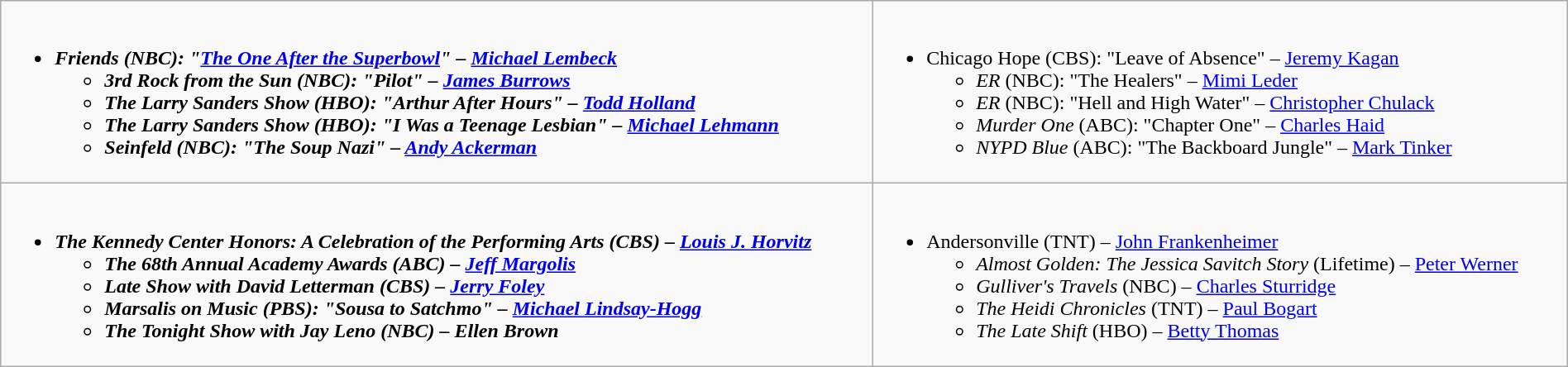<table class="wikitable" width="100%">
<tr>
<td style="vertical-align:top;"><br><ul><li><strong><em>Friends<em> (NBC): "<a href='#'>The One After the Superbowl</a>" – <a href='#'>Michael Lembeck</a><strong><ul><li></em>3rd Rock from the Sun<em> (NBC): "Pilot" – <a href='#'>James Burrows</a></li><li></em>The Larry Sanders Show<em> (HBO): "Arthur After Hours" – <a href='#'>Todd Holland</a></li><li></em>The Larry Sanders Show<em> (HBO): "I Was a Teenage Lesbian" – <a href='#'>Michael Lehmann</a></li><li></em>Seinfeld<em> (NBC): "The Soup Nazi" – <a href='#'>Andy Ackerman</a></li></ul></li></ul></td>
<td style="vertical-align:top;"><br><ul><li></em></strong>Chicago Hope</em> (CBS): "Leave of Absence" – <a href='#'>Jeremy Kagan</a></strong><ul><li><em>ER</em> (NBC): "The Healers" – <a href='#'>Mimi Leder</a></li><li><em>ER</em> (NBC): "Hell and High Water" – <a href='#'>Christopher Chulack</a></li><li><em>Murder One</em> (ABC): "Chapter One" –  <a href='#'>Charles Haid</a></li><li><em>NYPD Blue</em> (ABC): "The Backboard Jungle" – <a href='#'>Mark Tinker</a></li></ul></li></ul></td>
</tr>
<tr>
<td style="vertical-align:top;"><br><ul><li><strong><em>The Kennedy Center Honors: A Celebration of the Performing Arts<em> (CBS) – <a href='#'>Louis J. Horvitz</a><strong><ul><li></em>The 68th Annual Academy Awards<em> (ABC) – <a href='#'>Jeff Margolis</a></li><li></em>Late Show with David Letterman<em> (CBS) – <a href='#'>Jerry Foley</a></li><li></em>Marsalis on Music<em> (PBS): "Sousa to Satchmo" – <a href='#'>Michael Lindsay-Hogg</a></li><li></em>The Tonight Show with Jay Leno<em> (NBC) – Ellen Brown</li></ul></li></ul></td>
<td style="vertical-align:top;"><br><ul><li></em></strong>Andersonville</em> (TNT) – <a href='#'>John Frankenheimer</a></strong><ul><li><em>Almost Golden: The Jessica Savitch Story</em> (Lifetime) – <a href='#'>Peter Werner</a></li><li><em>Gulliver's Travels</em> (NBC) – <a href='#'>Charles Sturridge</a></li><li><em>The Heidi Chronicles</em> (TNT) – <a href='#'>Paul Bogart</a></li><li><em>The Late Shift</em> (HBO) – <a href='#'>Betty Thomas</a></li></ul></li></ul></td>
</tr>
</table>
